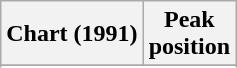<table class="wikitable sortable">
<tr>
<th align="left">Chart (1991)</th>
<th align="center">Peak<br>position</th>
</tr>
<tr>
</tr>
<tr>
</tr>
</table>
